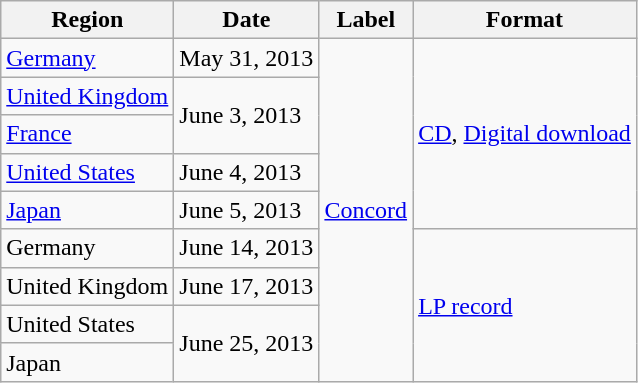<table class="wikitable plainrowheaders">
<tr>
<th scope="col">Region</th>
<th scope="col">Date</th>
<th scope="col">Label</th>
<th scope="col">Format</th>
</tr>
<tr>
<td><a href='#'>Germany</a></td>
<td>May 31, 2013</td>
<td rowspan ="9"><a href='#'>Concord</a></td>
<td rowspan ="5"><a href='#'>CD</a>, <a href='#'>Digital download</a></td>
</tr>
<tr>
<td><a href='#'>United Kingdom</a></td>
<td rowspan ="2">June 3, 2013</td>
</tr>
<tr>
<td><a href='#'>France</a></td>
</tr>
<tr>
<td><a href='#'>United States</a></td>
<td>June 4, 2013</td>
</tr>
<tr>
<td><a href='#'>Japan</a></td>
<td>June 5, 2013</td>
</tr>
<tr>
<td>Germany</td>
<td>June 14, 2013</td>
<td rowspan ="4"><a href='#'>LP record</a></td>
</tr>
<tr>
<td>United Kingdom</td>
<td>June 17, 2013</td>
</tr>
<tr>
<td>United States</td>
<td rowspan ="2">June 25, 2013</td>
</tr>
<tr>
<td>Japan</td>
</tr>
</table>
